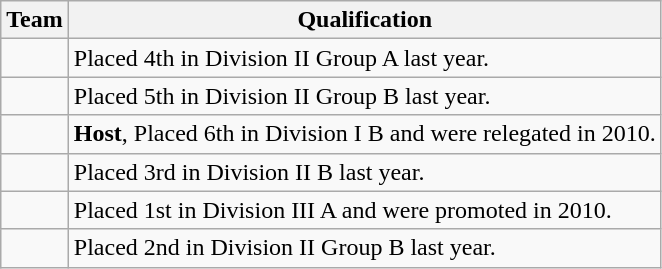<table class="wikitable">
<tr>
<th>Team</th>
<th>Qualification</th>
</tr>
<tr>
<td></td>
<td>Placed 4th in Division II Group A last year.</td>
</tr>
<tr>
<td></td>
<td>Placed 5th in Division II Group B last year.</td>
</tr>
<tr>
<td></td>
<td><strong>Host</strong>, Placed 6th in Division I B and were relegated in 2010.</td>
</tr>
<tr>
<td></td>
<td>Placed 3rd in Division II B last year.</td>
</tr>
<tr>
<td></td>
<td>Placed 1st in Division III A and were promoted in 2010.</td>
</tr>
<tr>
<td></td>
<td>Placed 2nd in Division II Group B last year.</td>
</tr>
</table>
